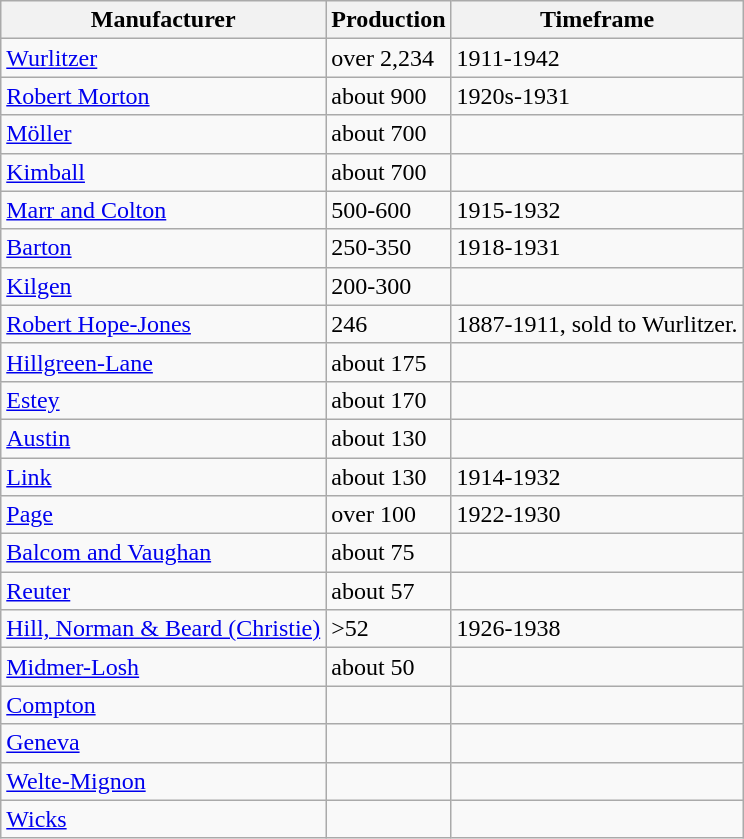<table class="wikitable">
<tr>
<th>Manufacturer</th>
<th>Production</th>
<th>Timeframe</th>
</tr>
<tr>
<td><a href='#'>Wurlitzer</a></td>
<td>over 2,234</td>
<td>1911-1942</td>
</tr>
<tr>
<td><a href='#'>Robert Morton</a></td>
<td>about 900</td>
<td>1920s-1931</td>
</tr>
<tr>
<td><a href='#'>Möller</a></td>
<td>about 700</td>
<td></td>
</tr>
<tr>
<td><a href='#'>Kimball</a></td>
<td>about 700</td>
<td></td>
</tr>
<tr>
<td><a href='#'>Marr and Colton</a></td>
<td>500-600</td>
<td>1915-1932</td>
</tr>
<tr>
<td><a href='#'>Barton</a></td>
<td>250-350</td>
<td>1918-1931</td>
</tr>
<tr>
<td><a href='#'>Kilgen</a></td>
<td>200-300</td>
<td></td>
</tr>
<tr>
<td><a href='#'>Robert Hope-Jones</a></td>
<td>246</td>
<td>1887-1911, sold to Wurlitzer.</td>
</tr>
<tr>
<td><a href='#'>Hillgreen-Lane</a></td>
<td>about 175</td>
<td></td>
</tr>
<tr>
<td><a href='#'>Estey</a></td>
<td>about 170</td>
<td></td>
</tr>
<tr>
<td><a href='#'>Austin</a></td>
<td>about 130</td>
<td></td>
</tr>
<tr>
<td><a href='#'>Link</a></td>
<td>about 130</td>
<td>1914-1932</td>
</tr>
<tr>
<td><a href='#'>Page</a></td>
<td>over 100</td>
<td>1922-1930</td>
</tr>
<tr>
<td><a href='#'>Balcom and Vaughan</a></td>
<td>about 75</td>
<td></td>
</tr>
<tr>
<td><a href='#'>Reuter</a></td>
<td>about 57</td>
<td></td>
</tr>
<tr>
<td><a href='#'>Hill, Norman & Beard (Christie)</a></td>
<td>>52</td>
<td>1926-1938</td>
</tr>
<tr>
<td><a href='#'>Midmer-Losh</a></td>
<td>about 50</td>
<td></td>
</tr>
<tr>
<td><a href='#'>Compton</a></td>
<td></td>
<td></td>
</tr>
<tr>
<td><a href='#'>Geneva</a></td>
<td></td>
<td></td>
</tr>
<tr>
<td><a href='#'>Welte-Mignon</a></td>
<td></td>
<td></td>
</tr>
<tr>
<td><a href='#'>Wicks</a></td>
<td></td>
<td></td>
</tr>
</table>
